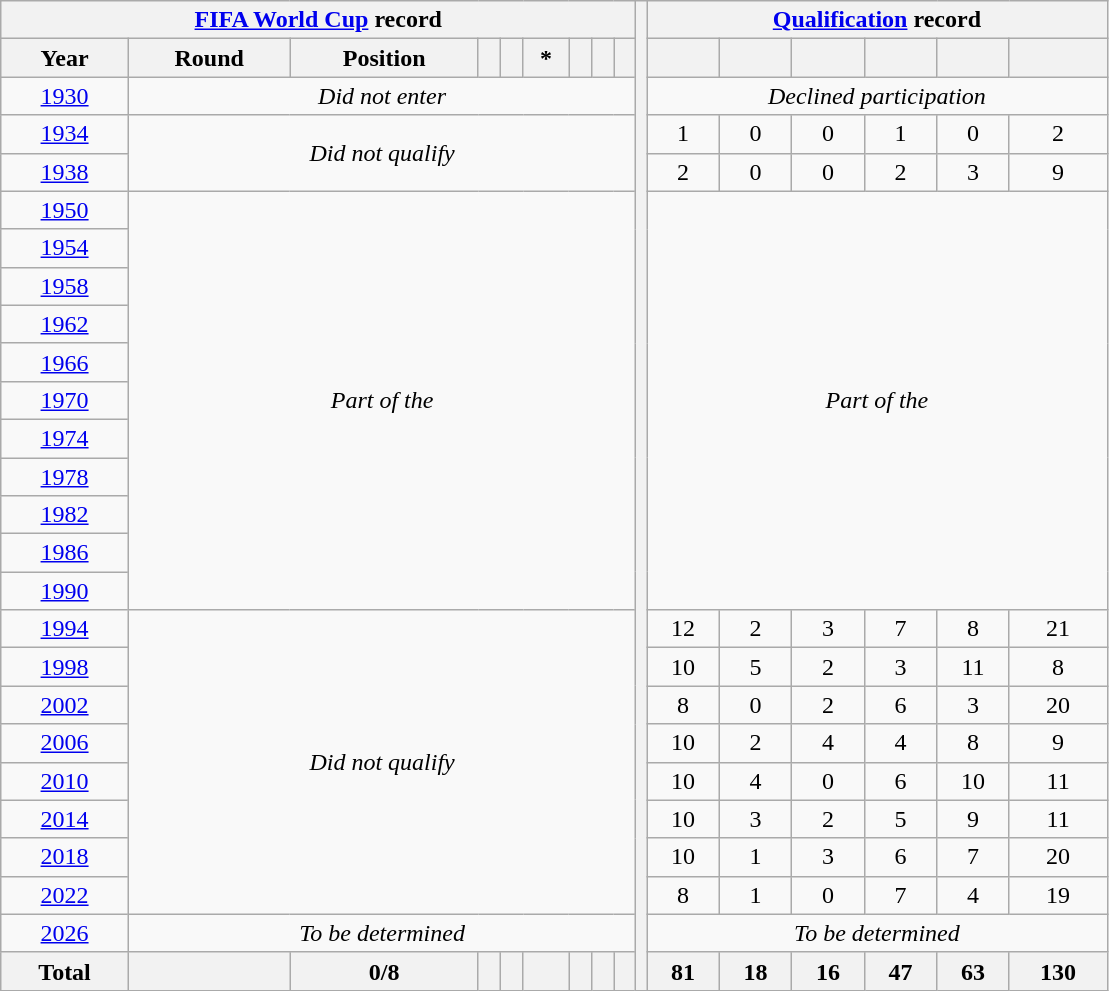<table class="wikitable" style="text-align: center;">
<tr>
<th colspan=9><a href='#'>FIFA World Cup</a> record</th>
<th width=1% rowspan=26></th>
<th colspan=6><a href='#'>Qualification</a> record</th>
</tr>
<tr>
<th>Year</th>
<th>Round</th>
<th>Position</th>
<th></th>
<th></th>
<th>*</th>
<th></th>
<th></th>
<th></th>
<th></th>
<th></th>
<th></th>
<th></th>
<th></th>
<th></th>
</tr>
<tr>
<td> <a href='#'>1930</a></td>
<td colspan=8><em>Did not enter</em></td>
<td colspan=6><em>Declined participation</em></td>
</tr>
<tr>
<td> <a href='#'>1934</a></td>
<td colspan=8 rowspan=2><em>Did not qualify</em></td>
<td>1</td>
<td>0</td>
<td>0</td>
<td>1</td>
<td>0</td>
<td>2</td>
</tr>
<tr>
<td> <a href='#'>1938</a></td>
<td>2</td>
<td>0</td>
<td>0</td>
<td>2</td>
<td>3</td>
<td>9</td>
</tr>
<tr>
<td> <a href='#'>1950</a></td>
<td colspan=8 rowspan=11><em>Part of the </em></td>
<td colspan=6 rowspan=11><em>Part of the </em></td>
</tr>
<tr>
<td> <a href='#'>1954</a></td>
</tr>
<tr>
<td> <a href='#'>1958</a></td>
</tr>
<tr>
<td> <a href='#'>1962</a></td>
</tr>
<tr>
<td> <a href='#'>1966</a></td>
</tr>
<tr>
<td> <a href='#'>1970</a></td>
</tr>
<tr>
<td> <a href='#'>1974</a></td>
</tr>
<tr>
<td> <a href='#'>1978</a></td>
</tr>
<tr>
<td> <a href='#'>1982</a></td>
</tr>
<tr>
<td> <a href='#'>1986</a></td>
</tr>
<tr>
<td> <a href='#'>1990</a></td>
</tr>
<tr>
<td> <a href='#'>1994</a></td>
<td colspan=8 rowspan=8><em>Did not qualify</em></td>
<td>12</td>
<td>2</td>
<td>3</td>
<td>7</td>
<td>8</td>
<td>21</td>
</tr>
<tr>
<td> <a href='#'>1998</a></td>
<td>10</td>
<td>5</td>
<td>2</td>
<td>3</td>
<td>11</td>
<td>8</td>
</tr>
<tr>
<td>  <a href='#'>2002</a></td>
<td>8</td>
<td>0</td>
<td>2</td>
<td>6</td>
<td>3</td>
<td>20</td>
</tr>
<tr>
<td> <a href='#'>2006</a></td>
<td>10</td>
<td>2</td>
<td>4</td>
<td>4</td>
<td>8</td>
<td>9</td>
</tr>
<tr>
<td> <a href='#'>2010</a></td>
<td>10</td>
<td>4</td>
<td>0</td>
<td>6</td>
<td>10</td>
<td>11</td>
</tr>
<tr>
<td> <a href='#'>2014</a></td>
<td>10</td>
<td>3</td>
<td>2</td>
<td>5</td>
<td>9</td>
<td>11</td>
</tr>
<tr>
<td> <a href='#'>2018</a></td>
<td>10</td>
<td>1</td>
<td>3</td>
<td>6</td>
<td>7</td>
<td>20</td>
</tr>
<tr>
<td> <a href='#'>2022</a></td>
<td>8</td>
<td>1</td>
<td>0</td>
<td>7</td>
<td>4</td>
<td>19</td>
</tr>
<tr>
<td>   <a href='#'>2026</a></td>
<td colspan=8><em>To be determined</em></td>
<td colspan=6><em>To be determined</em></td>
</tr>
<tr>
<th>Total</th>
<th></th>
<th>0/8</th>
<th></th>
<th></th>
<th></th>
<th></th>
<th></th>
<th></th>
<th>81</th>
<th>18</th>
<th>16</th>
<th>47</th>
<th>63</th>
<th>130</th>
</tr>
</table>
